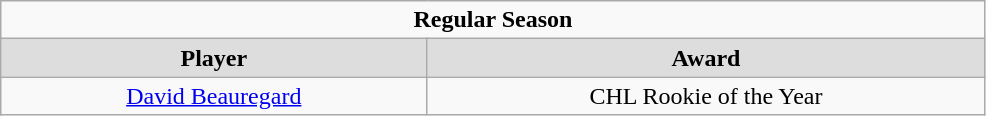<table class="wikitable" width="52%">
<tr>
<td colspan="10" align="center"><strong>Regular Season</strong></td>
</tr>
<tr align="center"  bgcolor="#dddddd">
<td><strong>Player</strong></td>
<td><strong>Award</strong></td>
</tr>
<tr style="text-align:center;">
<td><a href='#'>David Beauregard</a></td>
<td>CHL Rookie of the Year</td>
</tr>
</table>
